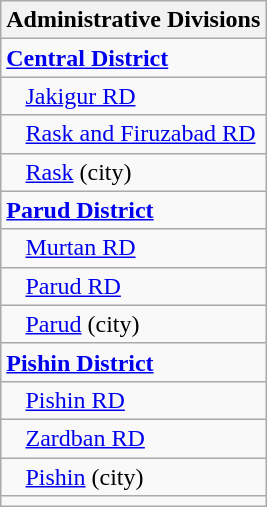<table class="wikitable">
<tr>
<th>Administrative Divisions</th>
</tr>
<tr>
<td><strong><a href='#'>Central District</a></strong></td>
</tr>
<tr>
<td style="padding-left: 1em;"><a href='#'>Jakigur RD</a></td>
</tr>
<tr>
<td style="padding-left: 1em;"><a href='#'>Rask and Firuzabad RD</a></td>
</tr>
<tr>
<td style="padding-left: 1em;"><a href='#'>Rask</a> (city)</td>
</tr>
<tr>
<td><strong><a href='#'>Parud District</a></strong></td>
</tr>
<tr>
<td style="padding-left: 1em;"><a href='#'>Murtan RD</a></td>
</tr>
<tr>
<td style="padding-left: 1em;"><a href='#'>Parud RD</a></td>
</tr>
<tr>
<td style="padding-left: 1em;"><a href='#'>Parud</a> (city)</td>
</tr>
<tr>
<td><strong><a href='#'>Pishin District</a></strong></td>
</tr>
<tr>
<td style="padding-left: 1em;"><a href='#'>Pishin RD</a></td>
</tr>
<tr>
<td style="padding-left: 1em;"><a href='#'>Zardban RD</a></td>
</tr>
<tr>
<td style="padding-left: 1em;"><a href='#'>Pishin</a> (city)</td>
</tr>
<tr>
<td colspan=1></td>
</tr>
</table>
